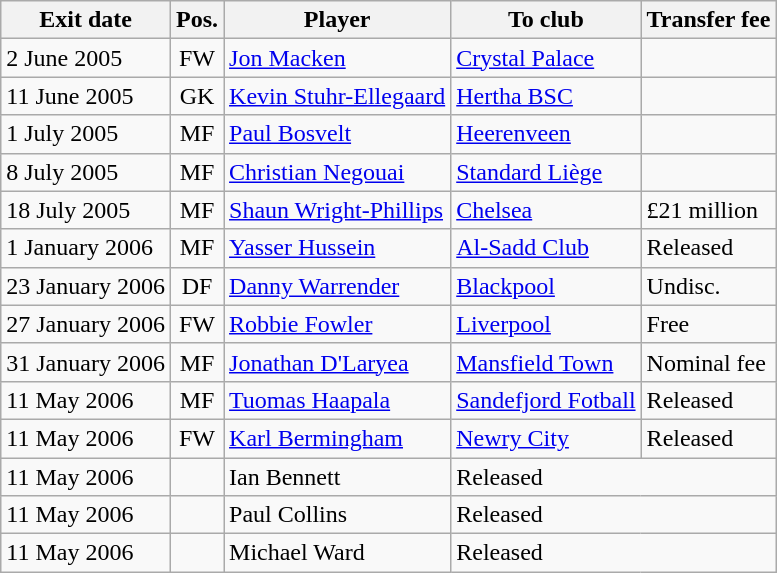<table class="wikitable">
<tr>
<th>Exit date</th>
<th>Pos.</th>
<th>Player</th>
<th>To club</th>
<th>Transfer fee</th>
</tr>
<tr>
<td>2 June 2005</td>
<td align="center">FW</td>
<td> <a href='#'>Jon Macken</a></td>
<td> <a href='#'>Crystal Palace</a></td>
<td></td>
</tr>
<tr>
<td>11 June 2005</td>
<td align="center">GK</td>
<td> <a href='#'>Kevin Stuhr-Ellegaard</a></td>
<td> <a href='#'>Hertha BSC</a></td>
<td></td>
</tr>
<tr>
<td>1 July 2005</td>
<td align="center">MF</td>
<td> <a href='#'>Paul Bosvelt</a></td>
<td> <a href='#'>Heerenveen</a></td>
<td></td>
</tr>
<tr>
<td>8 July 2005</td>
<td align="center">MF</td>
<td> <a href='#'>Christian Negouai</a></td>
<td> <a href='#'>Standard Liège</a></td>
<td></td>
</tr>
<tr>
<td>18 July 2005</td>
<td align="center">MF</td>
<td> <a href='#'>Shaun Wright-Phillips</a></td>
<td> <a href='#'>Chelsea</a></td>
<td>£21 million</td>
</tr>
<tr>
<td>1 January 2006</td>
<td align="center">MF</td>
<td> <a href='#'>Yasser Hussein</a></td>
<td> <a href='#'>Al-Sadd Club</a></td>
<td>Released</td>
</tr>
<tr>
<td>23 January 2006</td>
<td align="center">DF</td>
<td> <a href='#'>Danny Warrender</a></td>
<td> <a href='#'>Blackpool</a></td>
<td>Undisc.</td>
</tr>
<tr>
<td>27 January 2006</td>
<td align="center">FW</td>
<td> <a href='#'>Robbie Fowler</a></td>
<td> <a href='#'>Liverpool</a></td>
<td>Free</td>
</tr>
<tr>
<td>31 January 2006</td>
<td align="center">MF</td>
<td> <a href='#'>Jonathan D'Laryea</a></td>
<td> <a href='#'>Mansfield Town</a></td>
<td>Nominal fee</td>
</tr>
<tr>
<td>11 May 2006</td>
<td align="center">MF</td>
<td> <a href='#'>Tuomas Haapala</a></td>
<td> <a href='#'>Sandefjord Fotball</a></td>
<td>Released</td>
</tr>
<tr>
<td>11 May 2006</td>
<td align="center">FW</td>
<td> <a href='#'>Karl Bermingham</a></td>
<td> <a href='#'>Newry City</a></td>
<td>Released</td>
</tr>
<tr>
<td>11 May 2006</td>
<td></td>
<td>Ian Bennett</td>
<td colspan="2">Released</td>
</tr>
<tr>
<td>11 May 2006</td>
<td></td>
<td>Paul Collins</td>
<td colspan="2">Released</td>
</tr>
<tr>
<td>11 May 2006</td>
<td></td>
<td>Michael Ward</td>
<td colspan="2">Released</td>
</tr>
</table>
